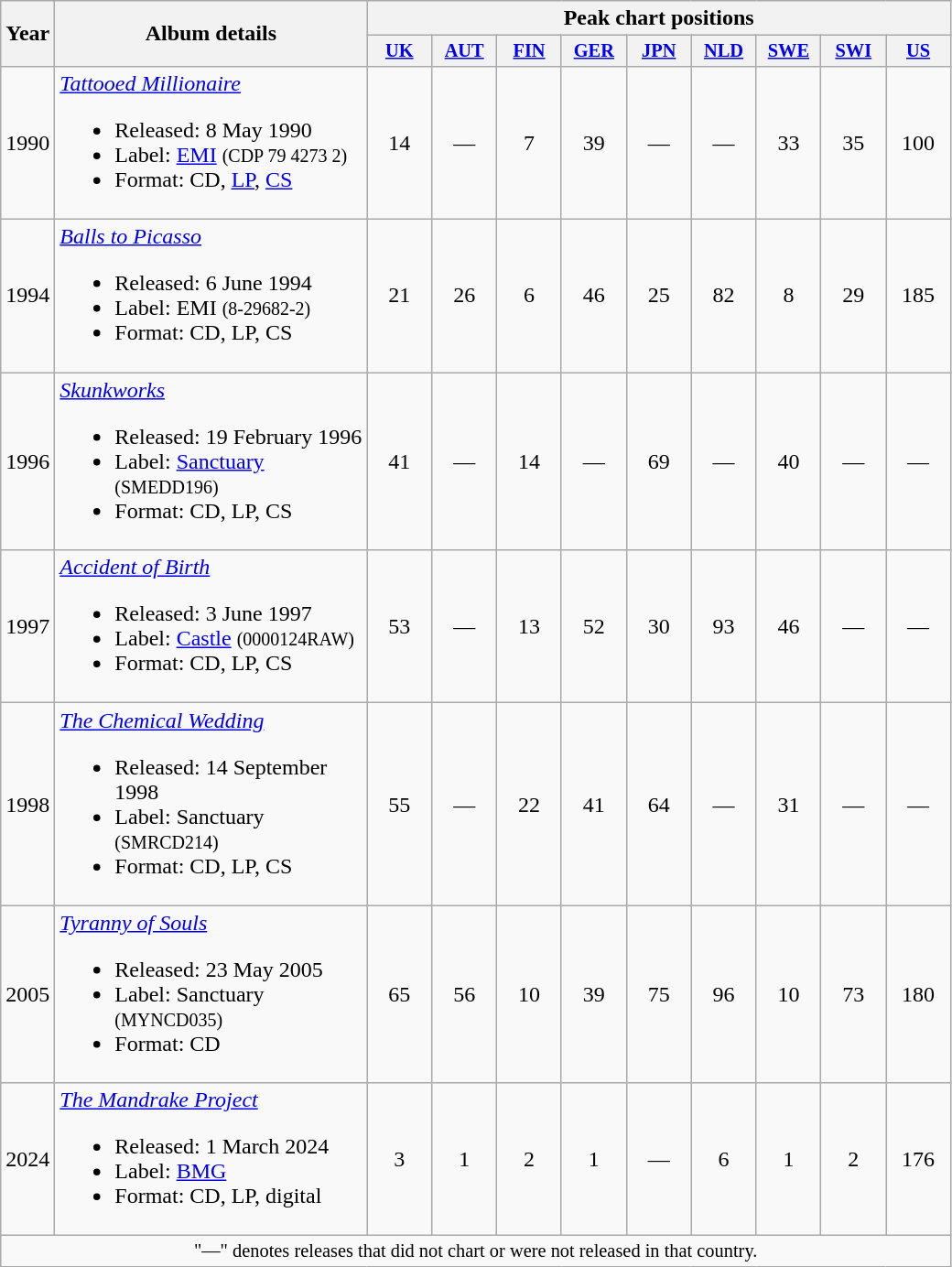<table class="wikitable" border="1">
<tr>
<th scope="col" rowspan=2>Year</th>
<th scope="col" rowspan=2 width="220">Album details</th>
<th scope="col" colspan=9>Peak chart positions</th>
</tr>
<tr>
<th scope="col" style="width:3em;font-size:85%"><a href='#'>UK</a><br></th>
<th scope="col" style="width:3em;font-size:85%"><a href='#'>AUT</a><br></th>
<th scope="col" style="width:3em;font-size:85%"><a href='#'>FIN</a><br></th>
<th scope="col" style="width:3em;font-size:85%"><a href='#'>GER</a><br></th>
<th scope="col" style="width:3em;font-size:85%"><a href='#'>JPN</a><br></th>
<th scope="col" style="width:3em;font-size:85%"><a href='#'>NLD</a><br></th>
<th scope="col" style="width:3em;font-size:85%"><a href='#'>SWE</a><br></th>
<th scope="col" style="width:3em;font-size:85%"><a href='#'>SWI</a><br></th>
<th scope="col" style="width:3em;font-size:85%"><a href='#'>US</a><br></th>
</tr>
<tr>
<td>1990</td>
<td><em><a href='#'>Tattooed Millionaire</a></em><br><ul><li>Released: 8 May 1990</li><li>Label: <a href='#'>EMI</a> <small>(CDP 79 4273 2)</small></li><li>Format: CD, <a href='#'>LP</a>, <a href='#'>CS</a></li></ul></td>
<td align="center">14</td>
<td align="center">—</td>
<td align="center">7</td>
<td align="center">39</td>
<td align="center">—</td>
<td align="center">—</td>
<td align="center">33</td>
<td align="center">35</td>
<td align="center">100</td>
</tr>
<tr>
<td>1994</td>
<td><em><a href='#'>Balls to Picasso</a></em><br><ul><li>Released: 6 June 1994</li><li>Label: EMI <small>(8-29682-2)</small></li><li>Format: CD, LP, CS</li></ul></td>
<td align="center">21</td>
<td align="center">26</td>
<td align="center">6</td>
<td align="center">46</td>
<td align="center">25</td>
<td align="center">82</td>
<td align="center">8</td>
<td align="center">29</td>
<td align="center">185</td>
</tr>
<tr>
<td>1996</td>
<td><em><a href='#'>Skunkworks</a></em><br><ul><li>Released: 19 February 1996</li><li>Label: <a href='#'>Sanctuary</a> <small>(SMEDD196)</small></li><li>Format: CD, LP, CS</li></ul></td>
<td align="center">41</td>
<td align="center">—</td>
<td align="center">14</td>
<td align="center">—</td>
<td align="center">69</td>
<td align="center">—</td>
<td align="center">40</td>
<td align="center">—</td>
<td align="center">—</td>
</tr>
<tr>
<td>1997</td>
<td><em><a href='#'>Accident of Birth</a></em><br><ul><li>Released: 3 June 1997</li><li>Label: <a href='#'>Castle</a> <small>(0000124RAW)</small></li><li>Format: CD, LP, CS</li></ul></td>
<td align="center">53</td>
<td align="center">—</td>
<td align="center">13</td>
<td align="center">52</td>
<td align="center">30</td>
<td align="center">93</td>
<td align="center">46</td>
<td align="center">—</td>
<td align="center">—</td>
</tr>
<tr>
<td>1998</td>
<td><em><a href='#'>The Chemical Wedding</a></em><br><ul><li>Released: 14 September 1998</li><li>Label: Sanctuary <small>(SMRCD214)</small></li><li>Format: CD, LP, CS</li></ul></td>
<td align="center">55</td>
<td align="center">—</td>
<td align="center">22</td>
<td align="center">41</td>
<td align="center">64</td>
<td align="center">—</td>
<td align="center">31</td>
<td align="center">—</td>
<td align="center">—</td>
</tr>
<tr>
<td>2005</td>
<td><em><a href='#'>Tyranny of Souls</a></em><br><ul><li>Released: 23 May 2005</li><li>Label: Sanctuary <small>(MYNCD035)</small></li><li>Format: CD</li></ul></td>
<td align="center">65</td>
<td align="center">56</td>
<td align="center">10</td>
<td align="center">39</td>
<td align="center">75</td>
<td align="center">96</td>
<td align="center">10</td>
<td align="center">73</td>
<td align="center">180</td>
</tr>
<tr>
<td>2024</td>
<td><em><a href='#'>The Mandrake Project</a></em><br><ul><li>Released: 1 March 2024</li><li>Label: <a href='#'>BMG</a></li><li>Format: CD, LP, digital</li></ul></td>
<td align="center">3</td>
<td align="center">1<br></td>
<td align="center">2<br></td>
<td align="center">1</td>
<td align="center">—</td>
<td align="center">6</td>
<td align="center">1<br></td>
<td align="center">2<br></td>
<td align="center">176</td>
</tr>
<tr>
<td align="center" colspan=12 style="font-size:85%">"—" denotes releases that did not chart or were not released in that country.</td>
</tr>
</table>
